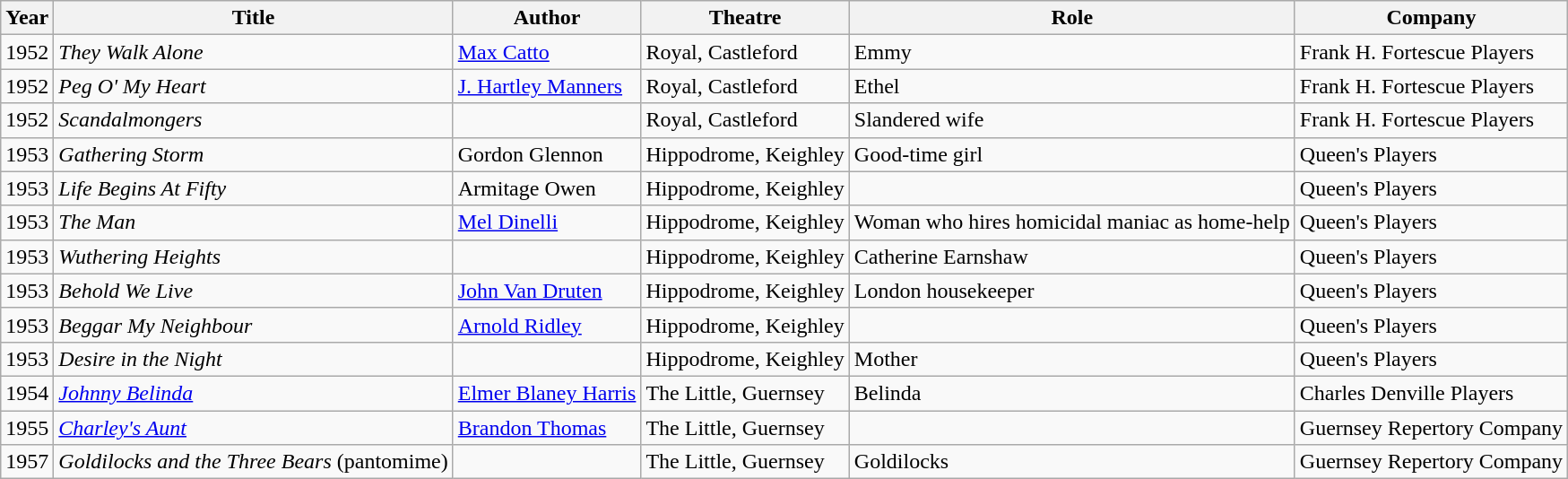<table class="wikitable sortable">
<tr>
<th>Year</th>
<th>Title</th>
<th>Author</th>
<th>Theatre</th>
<th>Role</th>
<th>Company</th>
</tr>
<tr>
<td>1952</td>
<td><em>They Walk Alone</em></td>
<td><a href='#'>Max Catto</a></td>
<td>Royal, Castleford</td>
<td>Emmy</td>
<td>Frank H. Fortescue Players</td>
</tr>
<tr>
<td>1952</td>
<td><em>Peg O' My Heart</em></td>
<td><a href='#'>J. Hartley Manners</a></td>
<td>Royal, Castleford</td>
<td>Ethel</td>
<td>Frank H. Fortescue Players</td>
</tr>
<tr>
<td>1952</td>
<td><em>Scandalmongers</em></td>
<td></td>
<td>Royal, Castleford</td>
<td>Slandered wife</td>
<td>Frank H. Fortescue Players</td>
</tr>
<tr>
<td>1953</td>
<td><em>Gathering Storm</em></td>
<td>Gordon Glennon</td>
<td>Hippodrome, Keighley</td>
<td>Good-time girl</td>
<td>Queen's Players</td>
</tr>
<tr>
<td>1953</td>
<td><em>Life Begins At Fifty</em></td>
<td>Armitage Owen</td>
<td>Hippodrome, Keighley</td>
<td></td>
<td>Queen's Players</td>
</tr>
<tr>
<td>1953</td>
<td><em>The Man</em></td>
<td><a href='#'>Mel Dinelli</a></td>
<td>Hippodrome, Keighley</td>
<td>Woman who hires homicidal maniac as home-help</td>
<td>Queen's Players</td>
</tr>
<tr>
<td>1953</td>
<td><em>Wuthering Heights</em></td>
<td></td>
<td>Hippodrome, Keighley</td>
<td>Catherine Earnshaw</td>
<td>Queen's Players</td>
</tr>
<tr>
<td>1953</td>
<td><em>Behold We Live</em></td>
<td><a href='#'>John Van Druten</a></td>
<td>Hippodrome, Keighley</td>
<td>London housekeeper</td>
<td>Queen's Players</td>
</tr>
<tr>
<td>1953</td>
<td><em>Beggar My Neighbour</em></td>
<td><a href='#'>Arnold Ridley</a></td>
<td>Hippodrome, Keighley</td>
<td></td>
<td>Queen's Players</td>
</tr>
<tr>
<td>1953</td>
<td><em>Desire in the Night</em></td>
<td></td>
<td>Hippodrome, Keighley</td>
<td>Mother</td>
<td>Queen's Players</td>
</tr>
<tr>
<td>1954</td>
<td><em><a href='#'>Johnny Belinda</a></em></td>
<td><a href='#'>Elmer Blaney Harris</a></td>
<td>The Little, Guernsey</td>
<td>Belinda</td>
<td>Charles Denville Players</td>
</tr>
<tr>
<td>1955</td>
<td><em><a href='#'>Charley's Aunt</a></em></td>
<td><a href='#'>Brandon Thomas</a></td>
<td>The Little, Guernsey</td>
<td></td>
<td>Guernsey Repertory Company</td>
</tr>
<tr>
<td>1957</td>
<td><em>Goldilocks and the Three Bears</em> (pantomime)</td>
<td></td>
<td>The Little, Guernsey</td>
<td>Goldilocks</td>
<td>Guernsey Repertory Company</td>
</tr>
</table>
